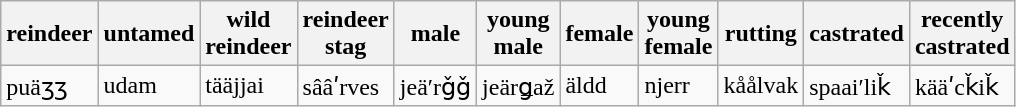<table class="wikitable">
<tr>
<th>reindeer</th>
<th>untamed</th>
<th>wild<br>reindeer</th>
<th>reindeer<br>stag</th>
<th>male</th>
<th>young<br>male</th>
<th>female</th>
<th>young<br>female</th>
<th>rutting</th>
<th>castrated</th>
<th>recently<br>castrated</th>
</tr>
<tr>
<td>puäʒʒ</td>
<td>udam</td>
<td>tääjjai</td>
<td>sââʹrves</td>
<td>jeä′rǧǧ</td>
<td>jeärǥaž</td>
<td>äldd</td>
<td>njerr</td>
<td>kåålvak</td>
<td>spaai′liǩ</td>
<td>kääʹcǩiǩ</td>
</tr>
</table>
